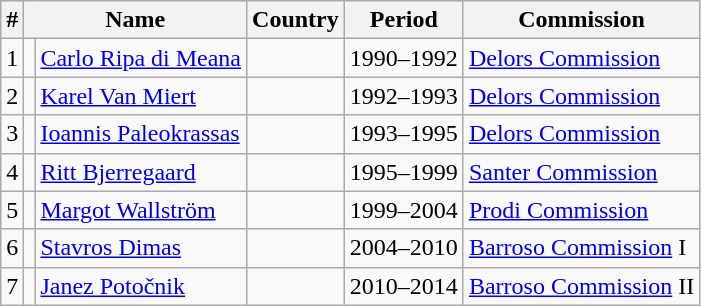<table class="wikitable">
<tr>
<th>#</th>
<th colspan=2>Name</th>
<th>Country</th>
<th>Period</th>
<th>Commission</th>
</tr>
<tr>
<td>1</td>
<td></td>
<td><a href='#'>Carlo Ripa di Meana</a></td>
<td></td>
<td>1990–1992</td>
<td><a href='#'>Delors Commission</a></td>
</tr>
<tr>
<td>2</td>
<td></td>
<td><a href='#'>Karel Van Miert</a></td>
<td></td>
<td>1992–1993</td>
<td><a href='#'>Delors Commission</a></td>
</tr>
<tr>
<td>3</td>
<td></td>
<td><a href='#'>Ioannis Paleokrassas</a></td>
<td></td>
<td>1993–1995</td>
<td><a href='#'>Delors Commission</a></td>
</tr>
<tr>
<td>4</td>
<td></td>
<td><a href='#'>Ritt Bjerregaard</a></td>
<td></td>
<td>1995–1999</td>
<td><a href='#'>Santer Commission</a></td>
</tr>
<tr>
<td>5</td>
<td></td>
<td><a href='#'>Margot Wallström</a></td>
<td></td>
<td>1999–2004</td>
<td><a href='#'>Prodi Commission</a></td>
</tr>
<tr>
<td>6</td>
<td></td>
<td><a href='#'>Stavros Dimas</a></td>
<td></td>
<td>2004–2010</td>
<td><a href='#'>Barroso Commission</a> I</td>
</tr>
<tr>
<td>7</td>
<td></td>
<td><a href='#'>Janez Potočnik</a></td>
<td></td>
<td>2010–2014</td>
<td><a href='#'>Barroso Commission</a> II</td>
</tr>
</table>
